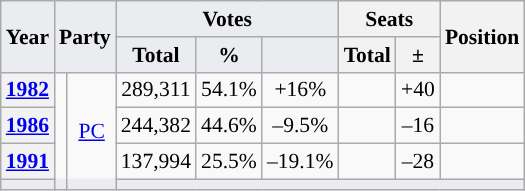<table class="wikitable" style="font-size:90%; text-align:center;">
<tr>
<th rowspan="2" style="background:#eaecf0;">Year</th>
<th colspan="2" rowspan="2" style="background:#eaecf0;">Party</th>
<th colspan="3" style="background:#eaecf0;">Votes</th>
<th colspan="2">Seats</th>
<th rowspan="2">Position</th>
</tr>
<tr>
<th style="background:#eaecf0;">Total</th>
<th style="background:#eaecf0;">%</th>
<th style="background:#eaecf0;"></th>
<th>Total</th>
<th>±</th>
</tr>
<tr>
<th><a href='#'>1982</a></th>
<td rowspan="5" style="background-color:"></td>
<td rowspan="5"><a href='#'>PC</a></td>
<td>289,311</td>
<td>54.1%</td>
<td>+16%</td>
<td></td>
<td>+40</td>
<td></td>
</tr>
<tr>
<th><a href='#'>1986</a></th>
<td>244,382</td>
<td>44.6%</td>
<td>–9.5%</td>
<td></td>
<td>–16</td>
<td></td>
</tr>
<tr>
<th><a href='#'>1991</a></th>
<td>137,994</td>
<td>25.5%</td>
<td>–19.1%</td>
<td></td>
<td>–28</td>
<td></td>
</tr>
<tr>
<th colspan="10" style="background:#eaecf0;"></th>
</tr>
</table>
